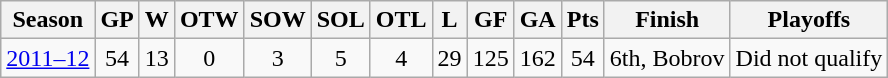<table class="wikitable" style="text-align: center;">
<tr>
<th>Season</th>
<th>GP</th>
<th>W</th>
<th>OTW</th>
<th>SOW</th>
<th>SOL</th>
<th>OTL</th>
<th>L</th>
<th>GF</th>
<th>GA</th>
<th>Pts</th>
<th>Finish</th>
<th>Playoffs</th>
</tr>
<tr>
<td align=left><a href='#'>2011–12</a></td>
<td>54</td>
<td>13</td>
<td>0</td>
<td>3</td>
<td>5</td>
<td>4</td>
<td>29</td>
<td>125</td>
<td>162</td>
<td>54</td>
<td align=left>6th, Bobrov</td>
<td align=left>Did not qualify</td>
</tr>
</table>
